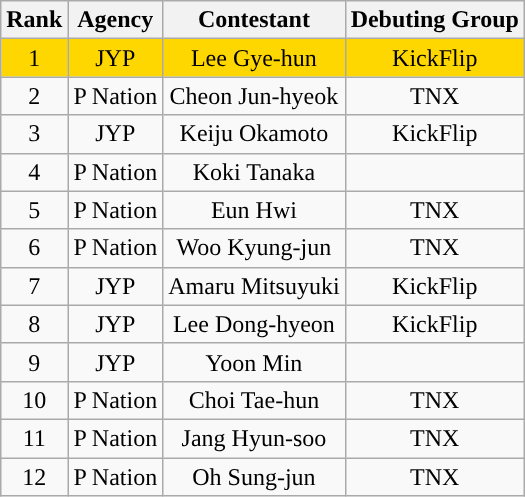<table class="wikitable" style="text-align:center;">
<tr>
<th>Rank</th>
<th>Agency</th>
<th>Contestant</th>
<th>Debuting Group</th>
</tr>
<tr style="background:gold;">
<td>1</td>
<td>JYP</td>
<td>Lee Gye-hun</td>
<td>KickFlip</td>
</tr>
<tr>
<td>2</td>
<td>P Nation</td>
<td>Cheon Jun-hyeok</td>
<td>TNX</td>
</tr>
<tr>
<td>3</td>
<td>JYP</td>
<td>Keiju Okamoto</td>
<td>KickFlip</td>
</tr>
<tr>
<td>4</td>
<td>P Nation</td>
<td>Koki Tanaka</td>
<td></td>
</tr>
<tr>
<td>5</td>
<td>P Nation</td>
<td>Eun Hwi</td>
<td>TNX</td>
</tr>
<tr>
<td>6</td>
<td>P Nation</td>
<td>Woo Kyung-jun</td>
<td>TNX</td>
</tr>
<tr>
<td>7</td>
<td>JYP</td>
<td>Amaru Mitsuyuki</td>
<td>KickFlip</td>
</tr>
<tr>
<td>8</td>
<td>JYP</td>
<td>Lee Dong-hyeon</td>
<td>KickFlip</td>
</tr>
<tr>
<td>9</td>
<td>JYP</td>
<td>Yoon Min</td>
<td></td>
</tr>
<tr>
<td>10</td>
<td>P Nation</td>
<td>Choi Tae-hun</td>
<td>TNX</td>
</tr>
<tr>
<td>11</td>
<td>P Nation</td>
<td>Jang Hyun-soo</td>
<td>TNX</td>
</tr>
<tr>
<td>12</td>
<td>P Nation</td>
<td>Oh Sung-jun</td>
<td>TNX</td>
</tr>
</table>
